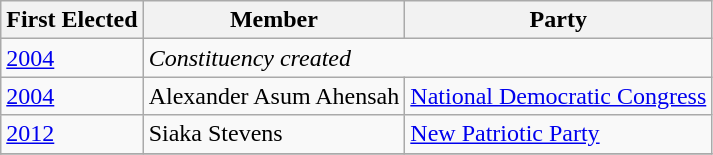<table class="wikitable">
<tr>
<th>First Elected</th>
<th>Member</th>
<th>Party</th>
</tr>
<tr>
<td><a href='#'>2004</a></td>
<td colspan="2"><em>Constituency created</em></td>
</tr>
<tr>
<td><a href='#'>2004</a></td>
<td>Alexander Asum Ahensah</td>
<td><a href='#'>National Democratic Congress</a></td>
</tr>
<tr>
<td><a href='#'>2012</a></td>
<td>Siaka Stevens</td>
<td><a href='#'>New Patriotic Party</a></td>
</tr>
<tr>
</tr>
</table>
